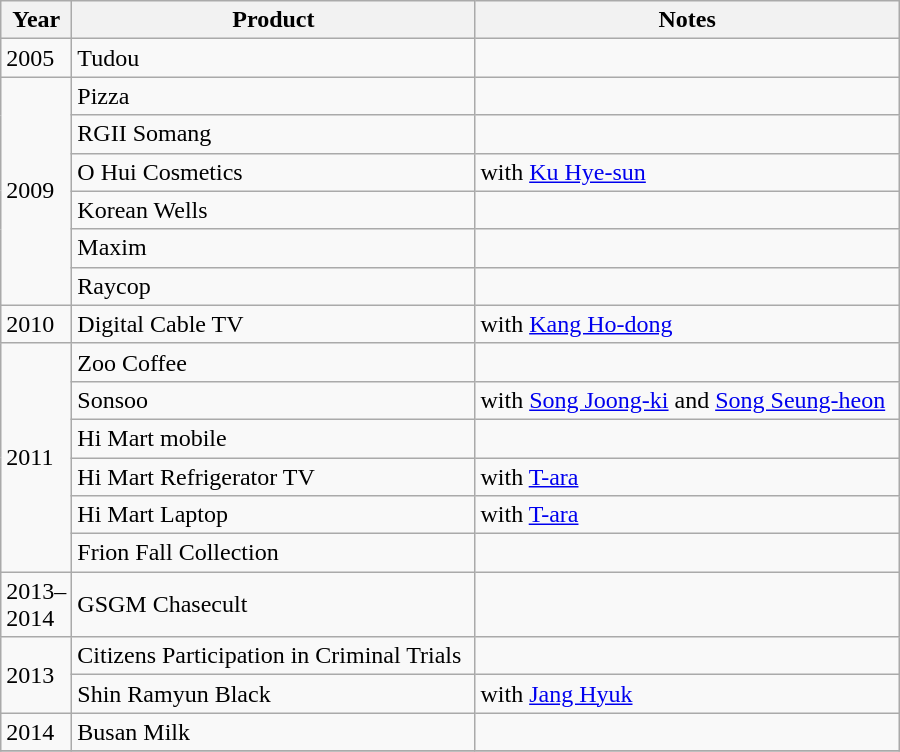<table class="wikitable" style="width:600px">
<tr>
<th width=10>Year</th>
<th>Product</th>
<th>Notes</th>
</tr>
<tr>
<td>2005</td>
<td>Tudou</td>
<td></td>
</tr>
<tr>
<td rowspan=6>2009</td>
<td>Pizza</td>
<td></td>
</tr>
<tr>
<td>RGII Somang</td>
<td></td>
</tr>
<tr>
<td>O Hui Cosmetics</td>
<td>with <a href='#'>Ku Hye-sun</a></td>
</tr>
<tr>
<td>Korean Wells</td>
<td></td>
</tr>
<tr>
<td>Maxim</td>
<td></td>
</tr>
<tr>
<td>Raycop</td>
<td></td>
</tr>
<tr>
<td>2010</td>
<td>Digital Cable TV</td>
<td>with <a href='#'>Kang Ho-dong</a></td>
</tr>
<tr>
<td rowspan=6>2011</td>
<td>Zoo Coffee</td>
<td></td>
</tr>
<tr>
<td>Sonsoo</td>
<td>with <a href='#'>Song Joong-ki</a> and <a href='#'>Song Seung-heon</a></td>
</tr>
<tr>
<td>Hi Mart mobile</td>
<td></td>
</tr>
<tr>
<td>Hi Mart Refrigerator TV</td>
<td>with <a href='#'>T-ara</a></td>
</tr>
<tr>
<td>Hi Mart Laptop</td>
<td>with <a href='#'>T-ara</a></td>
</tr>
<tr>
<td>Frion Fall Collection</td>
<td></td>
</tr>
<tr>
<td>2013–2014</td>
<td>GSGM Chasecult</td>
<td></td>
</tr>
<tr>
<td rowspan=2>2013</td>
<td>Citizens Participation in Criminal Trials</td>
<td></td>
</tr>
<tr>
<td>Shin Ramyun Black</td>
<td>with <a href='#'>Jang Hyuk</a></td>
</tr>
<tr>
<td>2014</td>
<td>Busan Milk</td>
<td></td>
</tr>
<tr>
</tr>
</table>
